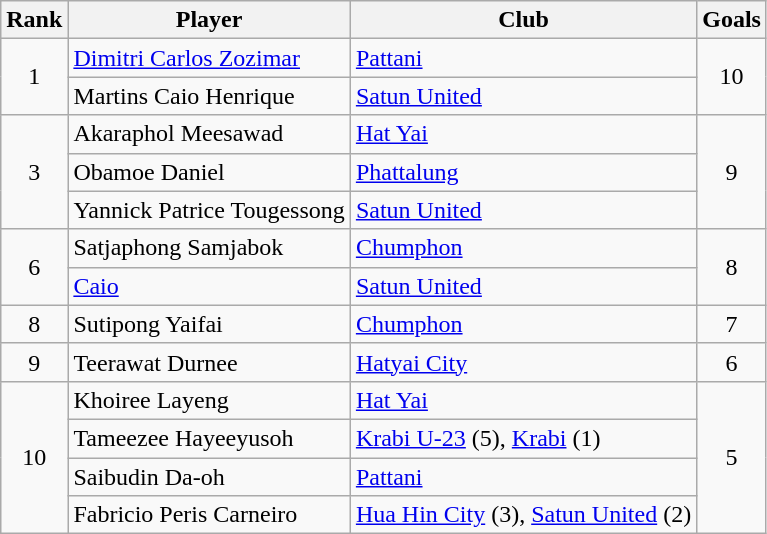<table class="wikitable" style="text-align:center">
<tr>
<th>Rank</th>
<th>Player</th>
<th>Club</th>
<th>Goals</th>
</tr>
<tr>
<td rowspan="2">1</td>
<td align="left"> <a href='#'>Dimitri Carlos Zozimar</a></td>
<td align="left"><a href='#'>Pattani</a></td>
<td rowspan="2">10</td>
</tr>
<tr>
<td align="left"> Martins Caio Henrique</td>
<td align="left"><a href='#'>Satun United</a></td>
</tr>
<tr>
<td rowspan="3">3</td>
<td align="left"> Akaraphol Meesawad</td>
<td align="left"><a href='#'>Hat Yai</a></td>
<td rowspan="3">9</td>
</tr>
<tr>
<td align="left"> Obamoe Daniel</td>
<td align="left"><a href='#'>Phattalung</a></td>
</tr>
<tr>
<td align="left"> Yannick Patrice Tougessong</td>
<td align="left"><a href='#'>Satun United</a></td>
</tr>
<tr>
<td rowspan="2">6</td>
<td align="left"> Satjaphong Samjabok</td>
<td align="left"><a href='#'>Chumphon</a></td>
<td rowspan="2">8</td>
</tr>
<tr>
<td align="left"> <a href='#'>Caio</a></td>
<td align="left"><a href='#'>Satun United</a></td>
</tr>
<tr>
<td>8</td>
<td align="left"> Sutipong Yaifai</td>
<td align="left"><a href='#'>Chumphon</a></td>
<td>7</td>
</tr>
<tr>
<td>9</td>
<td align="left"> Teerawat Durnee</td>
<td align="left"><a href='#'>Hatyai City</a></td>
<td>6</td>
</tr>
<tr>
<td rowspan="4">10</td>
<td align="left"> Khoiree Layeng</td>
<td align="left"><a href='#'>Hat Yai</a></td>
<td rowspan="4">5</td>
</tr>
<tr>
<td align="left"> Tameezee Hayeeyusoh</td>
<td align="left"><a href='#'>Krabi U-23</a> (5), <a href='#'>Krabi</a> (1)</td>
</tr>
<tr>
<td align="left"> Saibudin Da-oh</td>
<td align="left"><a href='#'>Pattani</a></td>
</tr>
<tr>
<td align="left"> Fabricio Peris Carneiro</td>
<td align="left"><a href='#'>Hua Hin City</a> (3), <a href='#'>Satun United</a> (2)</td>
</tr>
</table>
